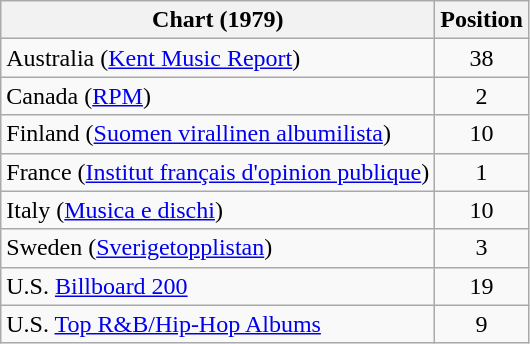<table class="wikitable">
<tr>
<th>Chart (1979)</th>
<th>Position</th>
</tr>
<tr>
<td>Australia (<a href='#'>Kent Music Report</a>)</td>
<td align="center">38</td>
</tr>
<tr>
<td>Canada (<a href='#'>RPM</a>)</td>
<td align="center">2</td>
</tr>
<tr>
<td>Finland (<a href='#'>Suomen virallinen albumilista</a>)</td>
<td align="center">10</td>
</tr>
<tr>
<td>France (<a href='#'>Institut français d'opinion publique</a>)</td>
<td align="center">1</td>
</tr>
<tr>
<td>Italy (<a href='#'>Musica e dischi</a>)</td>
<td align="center">10</td>
</tr>
<tr>
<td>Sweden (<a href='#'>Sverigetopplistan</a>)</td>
<td align="center">3</td>
</tr>
<tr>
<td>U.S. <a href='#'>Billboard 200</a></td>
<td align="center">19</td>
</tr>
<tr>
<td>U.S. <a href='#'>Top R&B/Hip-Hop Albums</a></td>
<td align="center">9</td>
</tr>
</table>
